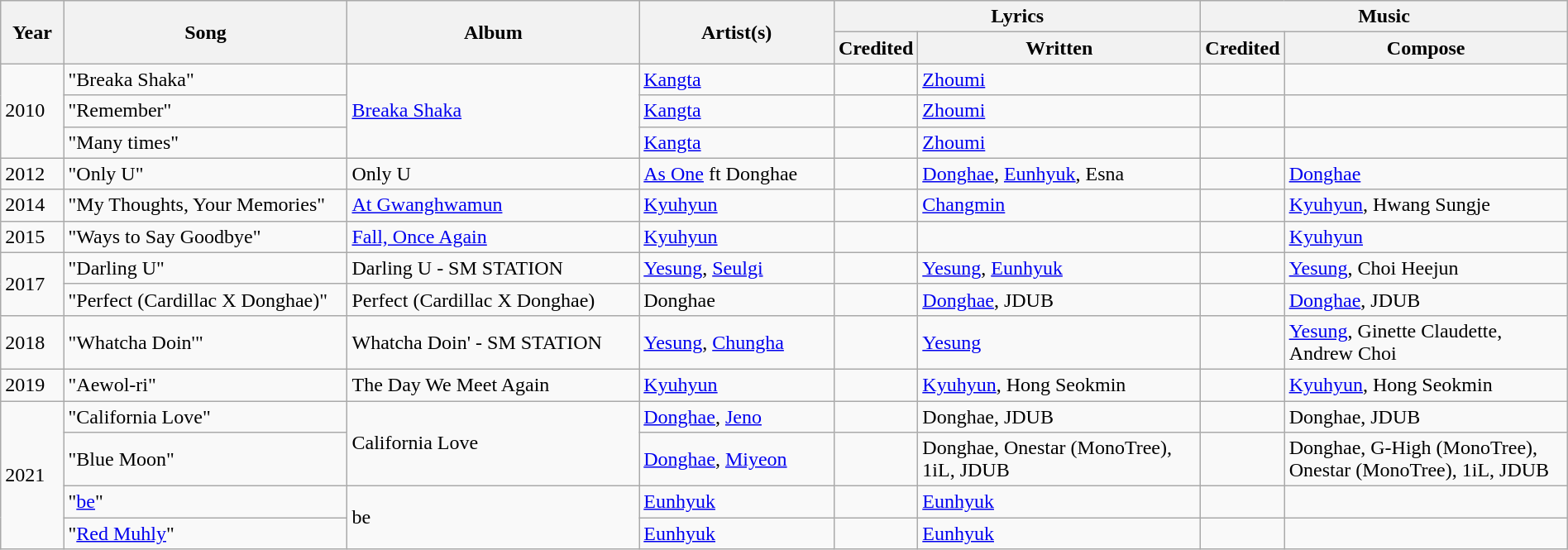<table class="wikitable"  style="width:100%">
<tr>
<th rowspan=2 width=50px>Year</th>
<th rowspan=2 width=300px>Song</th>
<th rowspan=2 width=300px>Album</th>
<th rowspan=2 width=200px>Artist(s)</th>
<th colspan="2">Lyrics</th>
<th colspan="2">Music</th>
</tr>
<tr>
<th width=50px>Credited</th>
<th width=300px>Written</th>
<th width=50px>Credited</th>
<th width=300px>Compose</th>
</tr>
<tr>
<td rowspan="3">2010</td>
<td>"Breaka Shaka"</td>
<td rowspan="3"><a href='#'>Breaka Shaka</a></td>
<td><a href='#'>Kangta</a></td>
<td></td>
<td><a href='#'>Zhoumi</a></td>
<td></td>
<td></td>
</tr>
<tr>
<td>"Remember"</td>
<td><a href='#'>Kangta</a></td>
<td></td>
<td><a href='#'>Zhoumi</a></td>
<td></td>
<td></td>
</tr>
<tr>
<td>"Many times"</td>
<td><a href='#'>Kangta</a></td>
<td></td>
<td><a href='#'>Zhoumi</a></td>
<td></td>
<td></td>
</tr>
<tr>
<td>2012</td>
<td>"Only U"</td>
<td>Only U</td>
<td><a href='#'>As One</a> ft Donghae</td>
<td></td>
<td><a href='#'>Donghae</a>, <a href='#'>Eunhyuk</a>, Esna</td>
<td></td>
<td><a href='#'>Donghae</a></td>
</tr>
<tr>
<td>2014</td>
<td>"My Thoughts, Your Memories"</td>
<td><a href='#'>At Gwanghwamun</a></td>
<td><a href='#'>Kyuhyun</a></td>
<td></td>
<td><a href='#'>Changmin</a></td>
<td></td>
<td><a href='#'>Kyuhyun</a>, Hwang Sungje</td>
</tr>
<tr>
<td>2015</td>
<td>"Ways to Say Goodbye"</td>
<td><a href='#'>Fall, Once Again</a></td>
<td><a href='#'>Kyuhyun</a></td>
<td></td>
<td></td>
<td></td>
<td><a href='#'>Kyuhyun</a></td>
</tr>
<tr>
<td rowspan="2">2017</td>
<td>"Darling U"</td>
<td>Darling U - SM STATION</td>
<td><a href='#'>Yesung</a>, <a href='#'>Seulgi</a></td>
<td></td>
<td><a href='#'>Yesung</a>, <a href='#'>Eunhyuk</a></td>
<td></td>
<td><a href='#'>Yesung</a>, Choi Heejun</td>
</tr>
<tr>
<td>"Perfect (Cardillac X Donghae)"</td>
<td>Perfect (Cardillac X Donghae)</td>
<td>Donghae</td>
<td></td>
<td><a href='#'>Donghae</a>, JDUB</td>
<td></td>
<td><a href='#'>Donghae</a>, JDUB</td>
</tr>
<tr>
<td>2018</td>
<td>"Whatcha Doin'"</td>
<td>Whatcha Doin' - SM STATION</td>
<td><a href='#'>Yesung</a>, <a href='#'>Chungha</a></td>
<td></td>
<td><a href='#'>Yesung</a></td>
<td></td>
<td><a href='#'>Yesung</a>, Ginette Claudette, Andrew Choi</td>
</tr>
<tr>
<td>2019</td>
<td>"Aewol-ri"</td>
<td>The Day We Meet Again</td>
<td><a href='#'>Kyuhyun</a></td>
<td></td>
<td><a href='#'>Kyuhyun</a>, Hong Seokmin</td>
<td></td>
<td><a href='#'>Kyuhyun</a>, Hong Seokmin</td>
</tr>
<tr>
<td rowspan="4">2021</td>
<td>"California Love"</td>
<td rowspan="2">California Love</td>
<td><a href='#'>Donghae</a>, <a href='#'>Jeno</a></td>
<td></td>
<td>Donghae, JDUB</td>
<td></td>
<td>Donghae, JDUB</td>
</tr>
<tr>
<td>"Blue Moon"</td>
<td><a href='#'>Donghae</a>, <a href='#'>Miyeon</a></td>
<td></td>
<td>Donghae, Onestar (MonoTree), 1iL, JDUB</td>
<td></td>
<td>Donghae, G-High (MonoTree), Onestar (MonoTree), 1iL, JDUB</td>
</tr>
<tr>
<td>"<a href='#'>be</a>"</td>
<td rowspan="2">be</td>
<td><a href='#'>Eunhyuk</a></td>
<td></td>
<td><a href='#'>Eunhyuk</a></td>
<td></td>
<td></td>
</tr>
<tr>
<td>"<a href='#'>Red Muhly</a>"</td>
<td><a href='#'>Eunhyuk</a></td>
<td></td>
<td><a href='#'>Eunhyuk</a></td>
<td></td>
<td></td>
</tr>
</table>
